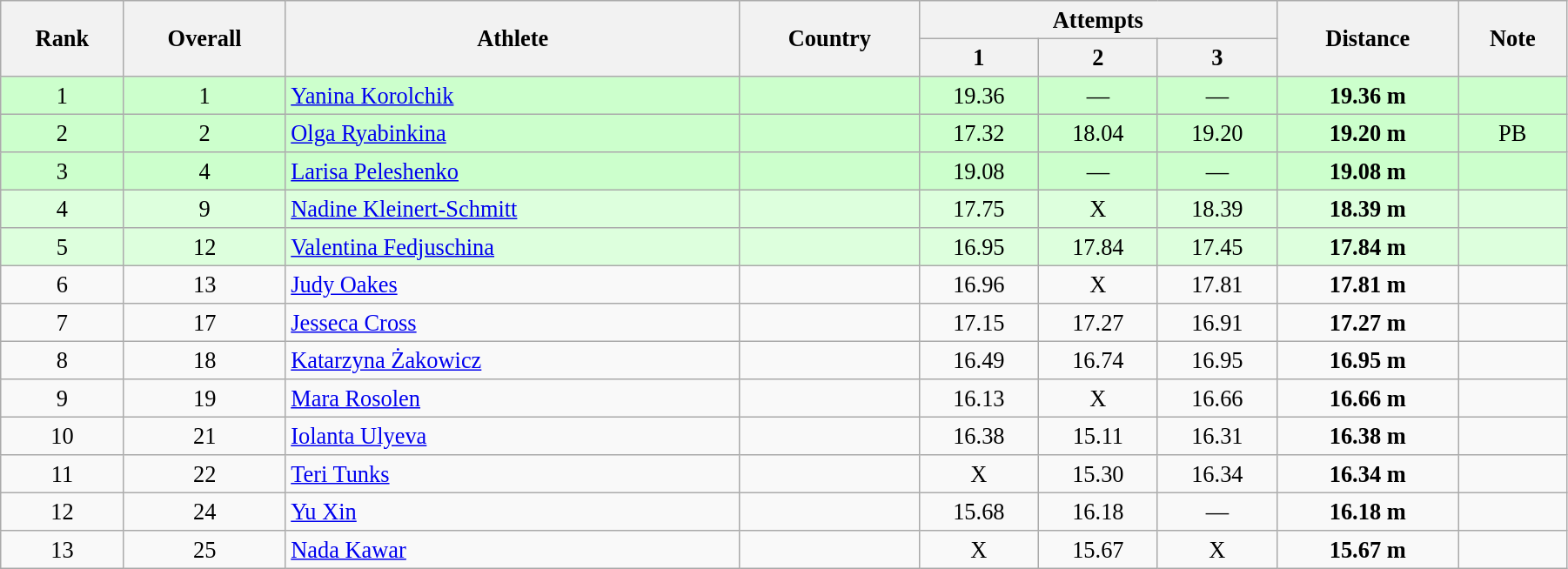<table class="wikitable sortable" style=" text-align:center; font-size:110%;" width="95%">
<tr>
<th rowspan="2">Rank</th>
<th rowspan="2">Overall</th>
<th rowspan="2">Athlete</th>
<th rowspan="2">Country</th>
<th colspan="3">Attempts</th>
<th rowspan="2">Distance</th>
<th rowspan="2">Note</th>
</tr>
<tr>
<th>1</th>
<th>2</th>
<th>3</th>
</tr>
<tr style="background:#ccffcc;">
<td>1</td>
<td>1</td>
<td align=left><a href='#'>Yanina Korolchik</a></td>
<td></td>
<td>19.36</td>
<td>—</td>
<td>—</td>
<td><strong>19.36 m </strong></td>
<td></td>
</tr>
<tr style="background:#ccffcc;">
<td>2</td>
<td>2</td>
<td align=left><a href='#'>Olga Ryabinkina</a></td>
<td></td>
<td>17.32</td>
<td>18.04</td>
<td>19.20</td>
<td><strong>19.20 m </strong></td>
<td>PB</td>
</tr>
<tr style="background:#ccffcc;">
<td>3</td>
<td>4</td>
<td align=left><a href='#'>Larisa Peleshenko</a></td>
<td></td>
<td>19.08</td>
<td>—</td>
<td>—</td>
<td><strong>19.08 m </strong></td>
<td></td>
</tr>
<tr style="background:#ddffdd;">
<td>4</td>
<td>9</td>
<td align=left><a href='#'>Nadine Kleinert-Schmitt</a></td>
<td></td>
<td>17.75</td>
<td>X</td>
<td>18.39</td>
<td><strong>18.39 m </strong></td>
<td></td>
</tr>
<tr style="background:#ddffdd;">
<td>5</td>
<td>12</td>
<td align=left><a href='#'>Valentina Fedjuschina</a></td>
<td></td>
<td>16.95</td>
<td>17.84</td>
<td>17.45</td>
<td><strong>17.84 m </strong></td>
<td></td>
</tr>
<tr>
<td>6</td>
<td>13</td>
<td align=left><a href='#'>Judy Oakes</a></td>
<td></td>
<td>16.96</td>
<td>X</td>
<td>17.81</td>
<td><strong>17.81 m </strong></td>
<td></td>
</tr>
<tr>
<td>7</td>
<td>17</td>
<td align=left><a href='#'>Jesseca Cross</a></td>
<td></td>
<td>17.15</td>
<td>17.27</td>
<td>16.91</td>
<td><strong>17.27 m </strong></td>
<td></td>
</tr>
<tr>
<td>8</td>
<td>18</td>
<td align=left><a href='#'>Katarzyna Żakowicz</a></td>
<td></td>
<td>16.49</td>
<td>16.74</td>
<td>16.95</td>
<td><strong>16.95 m </strong></td>
<td></td>
</tr>
<tr>
<td>9</td>
<td>19</td>
<td align=left><a href='#'>Mara Rosolen</a></td>
<td></td>
<td>16.13</td>
<td>X</td>
<td>16.66</td>
<td><strong>16.66 m </strong></td>
<td></td>
</tr>
<tr>
<td>10</td>
<td>21</td>
<td align=left><a href='#'>Iolanta Ulyeva</a></td>
<td></td>
<td>16.38</td>
<td>15.11</td>
<td>16.31</td>
<td><strong>16.38 m </strong></td>
<td></td>
</tr>
<tr>
<td>11</td>
<td>22</td>
<td align=left><a href='#'>Teri Tunks</a></td>
<td></td>
<td>X</td>
<td>15.30</td>
<td>16.34</td>
<td><strong>16.34 m </strong></td>
<td></td>
</tr>
<tr>
<td>12</td>
<td>24</td>
<td align=left><a href='#'>Yu Xin</a></td>
<td></td>
<td>15.68</td>
<td>16.18</td>
<td>—</td>
<td><strong>16.18 m </strong></td>
<td></td>
</tr>
<tr>
<td>13</td>
<td>25</td>
<td align=left><a href='#'>Nada Kawar</a></td>
<td></td>
<td>X</td>
<td>15.67</td>
<td>X</td>
<td><strong>15.67 m </strong></td>
<td></td>
</tr>
</table>
